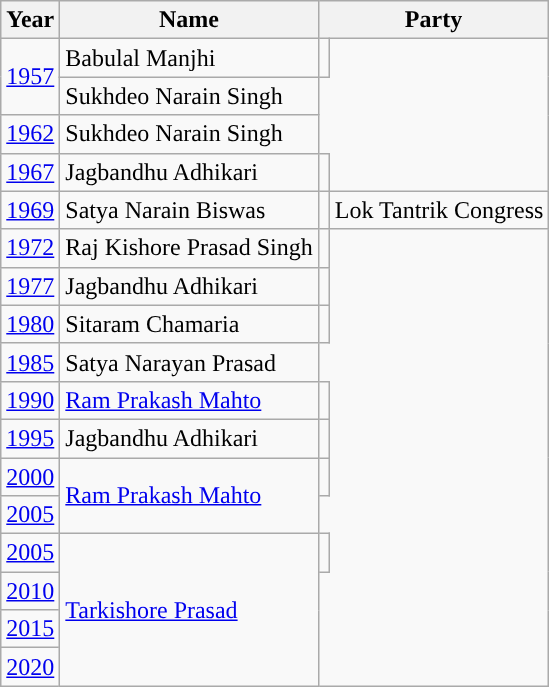<table class="wikitable sortable">
<tr>
<th>Year</th>
<th>Name</th>
<th colspan="2">Party</th>
</tr>
<tr>
<td rowspan="2"><a href='#'>1957</a></td>
<td>Babulal Manjhi</td>
<td></td>
</tr>
<tr>
<td>Sukhdeo Narain Singh</td>
</tr>
<tr>
<td><a href='#'>1962</a></td>
<td>Sukhdeo Narain Singh</td>
</tr>
<tr>
<td><a href='#'>1967</a></td>
<td>Jagbandhu Adhikari</td>
<td></td>
</tr>
<tr>
<td><a href='#'>1969</a></td>
<td>Satya Narain Biswas</td>
<td style="background-color: "></td>
<td>Lok Tantrik Congress</td>
</tr>
<tr>
<td><a href='#'>1972</a></td>
<td>Raj Kishore Prasad Singh</td>
<td></td>
</tr>
<tr>
<td><a href='#'>1977</a></td>
<td>Jagbandhu Adhikari</td>
<td></td>
</tr>
<tr>
<td><a href='#'>1980</a></td>
<td>Sitaram Chamaria</td>
<td></td>
</tr>
<tr>
<td><a href='#'>1985</a></td>
<td>Satya Narayan Prasad</td>
</tr>
<tr>
<td><a href='#'>1990</a></td>
<td><a href='#'>Ram Prakash Mahto</a></td>
<td></td>
</tr>
<tr>
<td><a href='#'>1995</a></td>
<td>Jagbandhu Adhikari</td>
<td></td>
</tr>
<tr>
<td><a href='#'>2000</a></td>
<td rowspan="2"><a href='#'>Ram Prakash Mahto</a></td>
<td></td>
</tr>
<tr>
<td><a href='#'>2005</a></td>
</tr>
<tr>
<td><a href='#'>2005</a></td>
<td rowspan="4"><a href='#'>Tarkishore Prasad</a></td>
<td></td>
</tr>
<tr>
<td><a href='#'>2010</a></td>
</tr>
<tr>
<td><a href='#'>2015</a></td>
</tr>
<tr>
<td><a href='#'>2020</a></td>
</tr>
</table>
